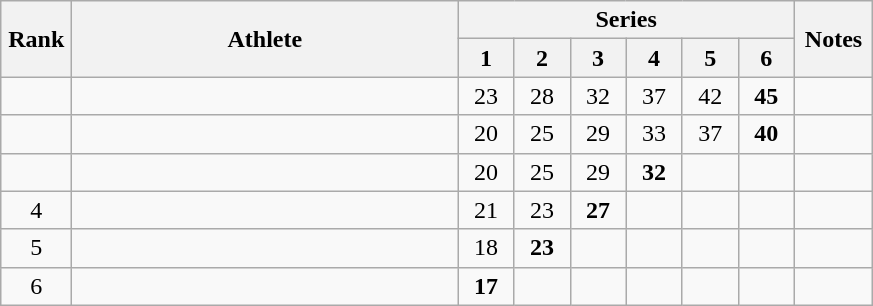<table class="wikitable" style="text-align:center">
<tr>
<th rowspan=2 width=40>Rank</th>
<th rowspan=2 width=250>Athlete</th>
<th colspan=6>Series</th>
<th rowspan=2 width=45>Notes</th>
</tr>
<tr>
<th width=30>1</th>
<th width=30>2</th>
<th width=30>3</th>
<th width=30>4</th>
<th width=30>5</th>
<th width=30>6</th>
</tr>
<tr>
<td></td>
<td align=left></td>
<td>23</td>
<td>28</td>
<td>32</td>
<td>37</td>
<td>42</td>
<td><strong>45</strong></td>
<td></td>
</tr>
<tr>
<td></td>
<td align=left></td>
<td>20</td>
<td>25</td>
<td>29</td>
<td>33</td>
<td>37</td>
<td><strong>40</strong></td>
<td></td>
</tr>
<tr>
<td></td>
<td align=left></td>
<td>20</td>
<td>25</td>
<td>29</td>
<td><strong>32</strong></td>
<td></td>
<td></td>
<td></td>
</tr>
<tr>
<td>4</td>
<td align=left></td>
<td>21</td>
<td>23</td>
<td><strong>27</strong></td>
<td></td>
<td></td>
<td></td>
<td></td>
</tr>
<tr>
<td>5</td>
<td align=left></td>
<td>18</td>
<td><strong>23</strong></td>
<td></td>
<td></td>
<td></td>
<td></td>
<td></td>
</tr>
<tr>
<td>6</td>
<td align=left></td>
<td><strong>17</strong></td>
<td></td>
<td></td>
<td></td>
<td></td>
<td></td>
<td></td>
</tr>
</table>
